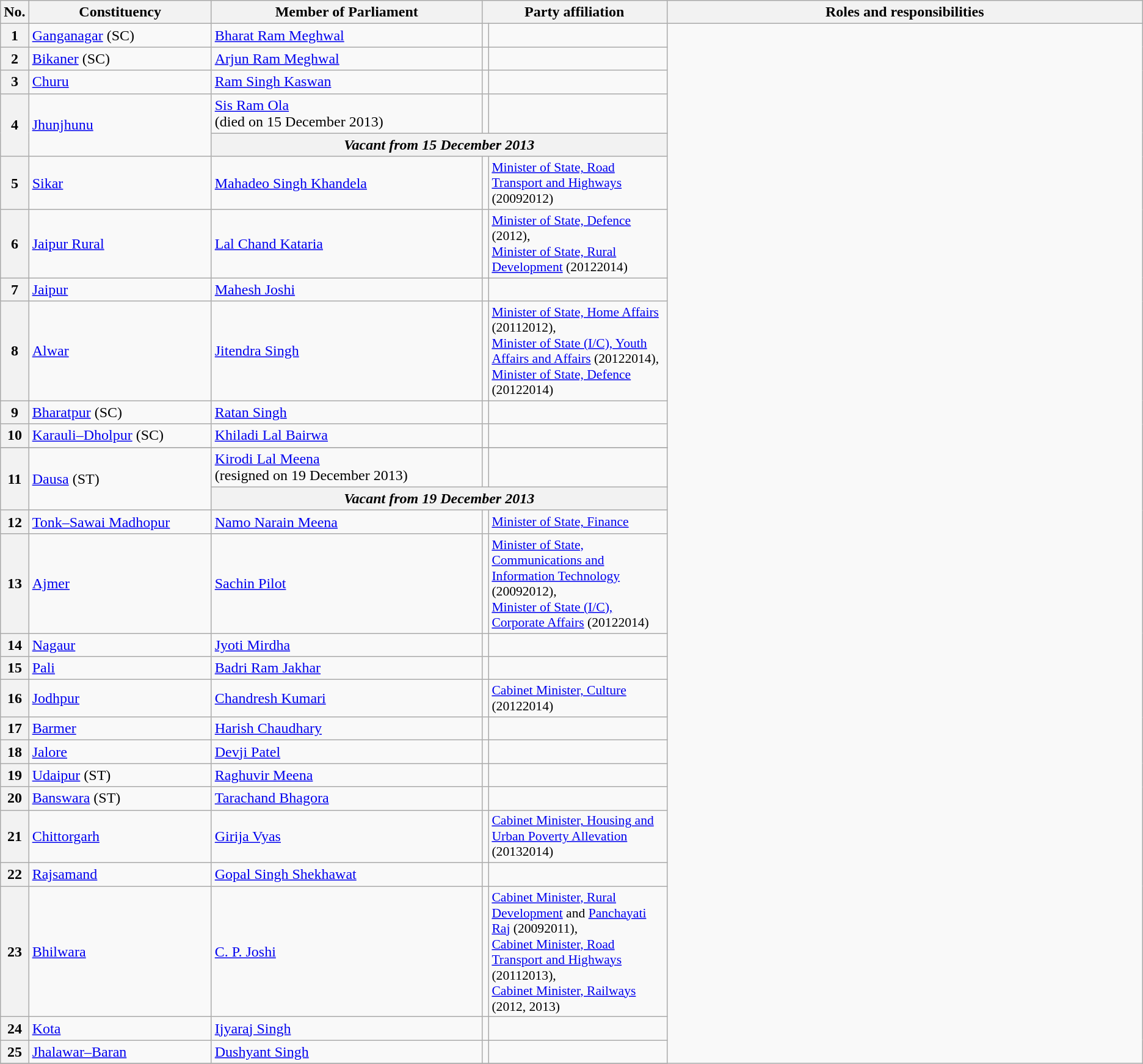<table class="wikitable">
<tr style="text-align:center;">
<th>No.</th>
<th style="width:12em">Constituency</th>
<th style="width:18em">Member of Parliament</th>
<th colspan="2" style="width:18em">Party affiliation</th>
<th style="width:32em">Roles and responsibilities</th>
</tr>
<tr>
<th>1</th>
<td><a href='#'>Ganganagar</a> (SC)</td>
<td><a href='#'>Bharat Ram Meghwal</a></td>
<td></td>
<td></td>
</tr>
<tr>
<th>2</th>
<td><a href='#'>Bikaner</a> (SC)</td>
<td><a href='#'>Arjun Ram Meghwal</a></td>
<td></td>
<td></td>
</tr>
<tr>
<th>3</th>
<td><a href='#'>Churu</a></td>
<td><a href='#'>Ram Singh Kaswan</a></td>
<td></td>
<td></td>
</tr>
<tr>
<th rowspan="2">4</th>
<td rowspan="2"><a href='#'>Jhunjhunu</a></td>
<td><a href='#'>Sis Ram Ola</a><br>(died on 15 December 2013)</td>
<td></td>
<td></td>
</tr>
<tr>
<th colspan="3"><em>Vacant from 15 December 2013</em></th>
</tr>
<tr>
<th>5</th>
<td><a href='#'>Sikar</a></td>
<td><a href='#'>Mahadeo Singh Khandela</a></td>
<td></td>
<td style="font-size:90%"><a href='#'>Minister of State, Road Transport and Highways</a> (20092012)</td>
</tr>
<tr>
<th>6</th>
<td><a href='#'>Jaipur Rural</a></td>
<td><a href='#'>Lal Chand Kataria</a></td>
<td></td>
<td style="font-size:90%"><a href='#'>Minister of State, Defence</a> (2012),<br><a href='#'>Minister of State, Rural Development</a> (20122014)</td>
</tr>
<tr>
<th>7</th>
<td><a href='#'>Jaipur</a></td>
<td><a href='#'>Mahesh Joshi</a></td>
<td></td>
<td></td>
</tr>
<tr>
<th>8</th>
<td><a href='#'>Alwar</a></td>
<td><a href='#'>Jitendra Singh</a></td>
<td></td>
<td style="font-size:90%"><a href='#'>Minister of State, Home Affairs</a> (20112012),<br><a href='#'>Minister of State (I/C), Youth Affairs and Affairs</a> (20122014),<br><a href='#'>Minister of State, Defence</a> (20122014)</td>
</tr>
<tr>
<th>9</th>
<td><a href='#'>Bharatpur</a> (SC)</td>
<td><a href='#'>Ratan Singh</a></td>
<td></td>
<td></td>
</tr>
<tr>
<th>10</th>
<td><a href='#'>Karauli–Dholpur</a> (SC)</td>
<td><a href='#'>Khiladi Lal Bairwa</a></td>
<td></td>
<td></td>
</tr>
<tr>
</tr>
<tr>
<th rowspan="2">11</th>
<td rowspan="2"><a href='#'>Dausa</a> (ST)</td>
<td><a href='#'>Kirodi Lal Meena</a><br>(resigned on 19 December 2013)</td>
<td></td>
<td></td>
</tr>
<tr>
<th colspan="3"><em>Vacant from 19 December 2013</em></th>
</tr>
<tr>
<th>12</th>
<td><a href='#'>Tonk–Sawai Madhopur</a></td>
<td><a href='#'>Namo Narain Meena</a></td>
<td></td>
<td style="font-size:90%"><a href='#'>Minister of State, Finance</a></td>
</tr>
<tr>
<th>13</th>
<td><a href='#'>Ajmer</a></td>
<td><a href='#'>Sachin Pilot</a></td>
<td></td>
<td style="font-size:90%"><a href='#'>Minister of State, Communications and Information Technology</a> (20092012),<br><a href='#'>Minister of State (I/C), Corporate Affairs</a> (20122014)</td>
</tr>
<tr>
<th>14</th>
<td><a href='#'>Nagaur</a></td>
<td><a href='#'>Jyoti Mirdha</a></td>
<td></td>
<td></td>
</tr>
<tr>
<th>15</th>
<td><a href='#'>Pali</a></td>
<td><a href='#'>Badri Ram Jakhar</a></td>
<td></td>
<td></td>
</tr>
<tr>
<th>16</th>
<td><a href='#'>Jodhpur</a></td>
<td><a href='#'>Chandresh Kumari</a></td>
<td></td>
<td style="font-size:90%"><a href='#'>Cabinet Minister, Culture</a> (20122014)</td>
</tr>
<tr>
<th>17</th>
<td><a href='#'>Barmer</a></td>
<td><a href='#'>Harish Chaudhary</a></td>
<td></td>
<td></td>
</tr>
<tr>
<th>18</th>
<td><a href='#'>Jalore</a></td>
<td><a href='#'>Devji Patel</a></td>
<td></td>
<td></td>
</tr>
<tr>
<th>19</th>
<td><a href='#'>Udaipur</a> (ST)</td>
<td><a href='#'>Raghuvir Meena</a></td>
<td></td>
<td></td>
</tr>
<tr>
<th>20</th>
<td><a href='#'>Banswara</a> (ST)</td>
<td><a href='#'>Tarachand Bhagora</a></td>
<td></td>
<td></td>
</tr>
<tr>
<th>21</th>
<td><a href='#'>Chittorgarh</a></td>
<td><a href='#'>Girija Vyas</a></td>
<td></td>
<td style="font-size:90%"><a href='#'>Cabinet Minister, Housing and Urban Poverty Allevation</a> (20132014)</td>
</tr>
<tr>
<th>22</th>
<td><a href='#'>Rajsamand</a></td>
<td><a href='#'>Gopal Singh Shekhawat</a></td>
<td></td>
<td></td>
</tr>
<tr>
<th>23</th>
<td><a href='#'>Bhilwara</a></td>
<td><a href='#'>C. P. Joshi</a></td>
<td></td>
<td style="font-size:90%"><a href='#'>Cabinet Minister, Rural Development</a> and <a href='#'>Panchayati Raj</a> (20092011),<br><a href='#'>Cabinet Minister, Road Transport and Highways</a> (20112013),<br><a href='#'>Cabinet Minister, Railways</a> (2012, 2013)</td>
</tr>
<tr>
<th>24</th>
<td><a href='#'>Kota</a></td>
<td><a href='#'>Ijyaraj Singh</a></td>
<td></td>
<td></td>
</tr>
<tr>
<th>25</th>
<td><a href='#'>Jhalawar–Baran</a></td>
<td><a href='#'>Dushyant Singh</a></td>
<td></td>
<td></td>
</tr>
<tr>
</tr>
</table>
